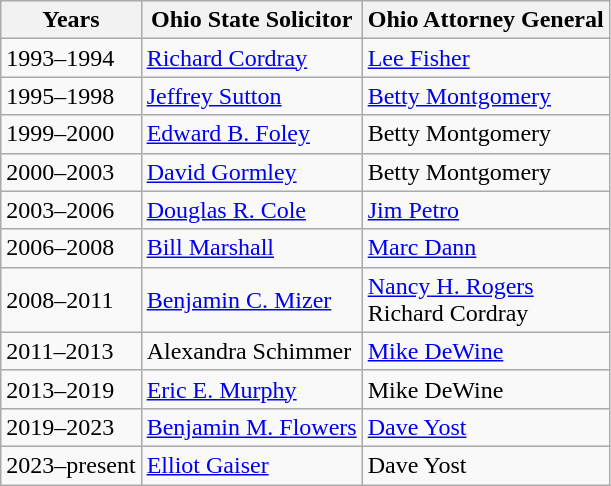<table class="wikitable">
<tr>
<th>Years</th>
<th>Ohio State Solicitor</th>
<th>Ohio Attorney General</th>
</tr>
<tr>
<td>1993–1994</td>
<td><a href='#'>Richard Cordray</a></td>
<td><a href='#'>Lee Fisher</a></td>
</tr>
<tr>
<td>1995–1998</td>
<td><a href='#'>Jeffrey Sutton</a></td>
<td><a href='#'>Betty Montgomery</a></td>
</tr>
<tr>
<td>1999–2000</td>
<td><a href='#'>Edward B. Foley</a></td>
<td>Betty Montgomery</td>
</tr>
<tr>
<td>2000–2003</td>
<td><a href='#'>David Gormley</a></td>
<td>Betty Montgomery</td>
</tr>
<tr>
<td>2003–2006</td>
<td><a href='#'>Douglas R. Cole</a></td>
<td><a href='#'>Jim Petro</a></td>
</tr>
<tr>
<td>2006–2008</td>
<td><a href='#'>Bill Marshall</a></td>
<td><a href='#'>Marc Dann</a></td>
</tr>
<tr>
<td>2008–2011</td>
<td><a href='#'>Benjamin C. Mizer</a></td>
<td><a href='#'>Nancy H. Rogers</a><br>Richard Cordray</td>
</tr>
<tr>
<td>2011–2013</td>
<td>Alexandra Schimmer</td>
<td><a href='#'>Mike DeWine</a></td>
</tr>
<tr>
<td>2013–2019</td>
<td><a href='#'>Eric E. Murphy</a></td>
<td>Mike DeWine</td>
</tr>
<tr>
<td>2019–2023</td>
<td><a href='#'>Benjamin M. Flowers</a></td>
<td><a href='#'>Dave Yost</a></td>
</tr>
<tr>
<td>2023–present</td>
<td><a href='#'>Elliot Gaiser</a></td>
<td>Dave Yost</td>
</tr>
</table>
